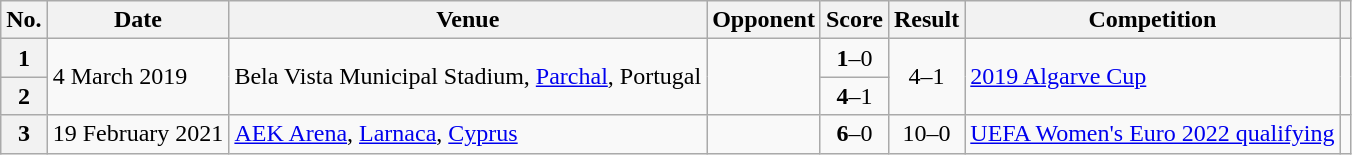<table class="wikitable sortable plainrowheaders">
<tr>
<th scope=col>No.</th>
<th scope=col data-sort-type=date>Date</th>
<th scope=col>Venue</th>
<th scope=col>Opponent</th>
<th scope=col>Score</th>
<th scope=col>Result</th>
<th scope=col>Competition</th>
<th scope=col class=unsortable></th>
</tr>
<tr>
<th scope=row style="text-align: center">1</th>
<td rowspan=2>4 March 2019</td>
<td rowspan=2>Bela Vista Municipal Stadium, <a href='#'>Parchal</a>, Portugal</td>
<td rowspan=2></td>
<td align=center><strong>1</strong>–0</td>
<td rowspan=2 align=center>4–1</td>
<td rowspan=2><a href='#'>2019 Algarve Cup</a></td>
<td rowspan=2 align=center></td>
</tr>
<tr>
<th scope=row style=text-align:center>2</th>
<td align=center><strong>4</strong>–1</td>
</tr>
<tr>
<th scope=row style="text-align: center">3</th>
<td>19 February 2021</td>
<td><a href='#'>AEK Arena</a>, <a href='#'>Larnaca</a>, <a href='#'>Cyprus</a></td>
<td></td>
<td align=center><strong>6</strong>–0</td>
<td align=center>10–0</td>
<td><a href='#'>UEFA Women's Euro 2022 qualifying</a></td>
<td></td>
</tr>
</table>
